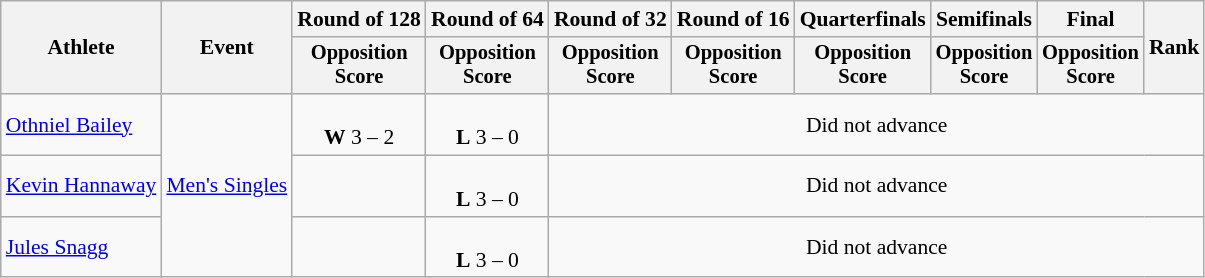<table class=wikitable style="font-size:90%">
<tr>
<th rowspan="2">Athlete</th>
<th rowspan="2">Event</th>
<th>Round of 128</th>
<th>Round of 64</th>
<th>Round of 32</th>
<th>Round of 16</th>
<th>Quarterfinals</th>
<th>Semifinals</th>
<th>Final</th>
<th rowspan=2>Rank</th>
</tr>
<tr style="font-size:95%">
<th>Opposition<br>Score</th>
<th>Opposition<br>Score</th>
<th>Opposition<br>Score</th>
<th>Opposition<br>Score</th>
<th>Opposition<br>Score</th>
<th>Opposition<br>Score</th>
<th>Opposition<br>Score</th>
</tr>
<tr align=center>
<td align=left><a href='#'>Othniel Bailey</a></td>
<td align=left rowspan=3><a href='#'>Men's Singles</a></td>
<td><br><strong>W</strong> 3 – 2</td>
<td><br><strong>L</strong> 3 – 0</td>
<td colspan=6>Did not advance</td>
</tr>
<tr align=center>
<td align=left><a href='#'>Kevin Hannaway</a></td>
<td></td>
<td><br><strong>L</strong> 3 – 0</td>
<td colspan=6>Did not advance</td>
</tr>
<tr align=center>
<td align=left><a href='#'>Jules Snagg</a></td>
<td></td>
<td><br><strong>L</strong> 3 – 0</td>
<td colspan=6>Did not advance</td>
</tr>
</table>
